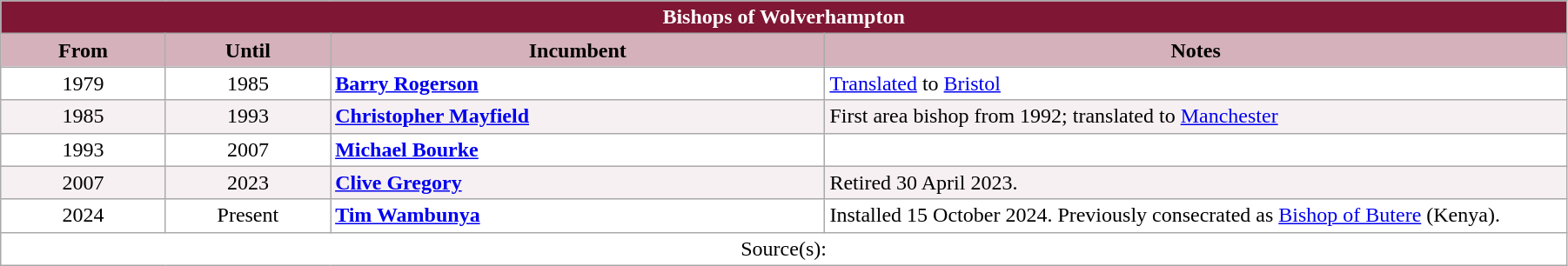<table class="wikitable" style="width:95%;" border="1" cellpadding="2">
<tr>
<th colspan="4" style="background-color: #7F1734; color: white;">Bishops of Wolverhampton</th>
</tr>
<tr valign=top>
<th style="background-color:#D4B1BB" width="10%">From</th>
<th style="background-color:#D4B1BB" width="10%">Until</th>
<th style="background-color:#D4B1BB" width="30%">Incumbent</th>
<th style="background-color:#D4B1BB" width="45%">Notes</th>
</tr>
<tr valign=top bgcolor="white">
<td align="center">1979</td>
<td align="center">1985</td>
<td><strong><a href='#'>Barry Rogerson</a></strong></td>
<td><a href='#'>Translated</a> to <a href='#'>Bristol</a></td>
</tr>
<tr valign=top bgcolor="#F7F0F2">
<td align="center">1985</td>
<td align="center">1993</td>
<td><strong><a href='#'>Christopher Mayfield</a></strong></td>
<td>First area bishop from 1992; translated to <a href='#'>Manchester</a></td>
</tr>
<tr valign=top bgcolor="white">
<td align="center">1993</td>
<td align="center">2007</td>
<td><strong><a href='#'>Michael Bourke</a></strong></td>
<td></td>
</tr>
<tr valign=top bgcolor="#F7F0F2">
<td align="center">2007</td>
<td align="center">2023</td>
<td><strong><a href='#'>Clive Gregory</a></strong></td>
<td>Retired 30 April 2023.</td>
</tr>
<tr valign=top bgcolor="white">
<td align="center">2024</td>
<td align="center">Present</td>
<td><strong><a href='#'>Tim Wambunya</a></strong></td>
<td>Installed 15 October 2024. Previously consecrated as <a href='#'>Bishop of Butere</a> (Kenya).</td>
</tr>
<tr valign=top bgcolor="white">
<td align="center" colspan="4">Source(s):</td>
</tr>
</table>
